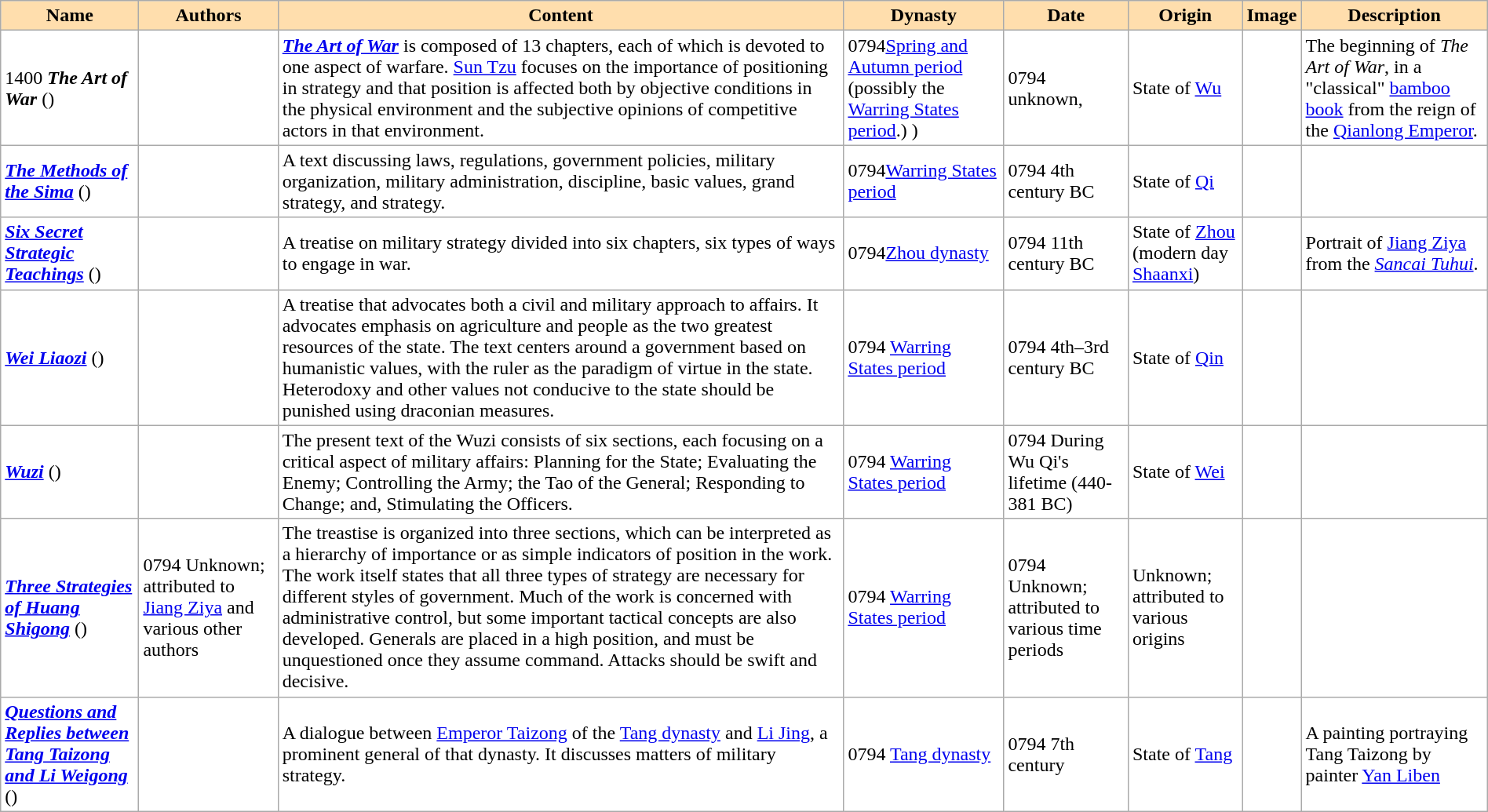<table class="wikitable sortable"  width="100%" style="background:#ffffff;">
<tr>
<th align="left" style="background:#ffdead;">Name</th>
<th align="left" style="background:#ffdead;">Authors</th>
<th align="left" style="background:#ffdead;"  class="unsortable">Content</th>
<th align="left" style="background:#ffdead;">Dynasty</th>
<th align="left" style="background:#ffdead;">Date</th>
<th align="left" style="background:#ffdead;">Origin</th>
<th align="left" style="background:#ffdead;"  class="unsortable">Image</th>
<th align="left" style="background:#ffdead;">Description</th>
</tr>
<tr>
<td><span>1400</span> <strong><em>The Art of War</em></strong> ()</td>
<td></td>
<td><strong><em><a href='#'>The Art of War</a></em></strong> is composed of 13 chapters, each of which is devoted to one aspect of warfare. <a href='#'>Sun Tzu</a> focuses on the importance of positioning in strategy and that position is affected both by objective conditions in the physical environment and the subjective opinions of competitive actors in that environment.</td>
<td><span>0794</span><a href='#'>Spring and Autumn period</a> (possibly the <a href='#'>Warring States period</a>.) )</td>
<td><span>0794</span> unknown, </td>
<td>State of <a href='#'>Wu</a></td>
<td></td>
<td>The beginning of <em>The Art of War</em>, in a "classical" <a href='#'>bamboo book</a> from the reign of the <a href='#'>Qianlong Emperor</a>.</td>
</tr>
<tr>
<td><strong><em><a href='#'>The Methods of the Sima</a></em></strong> ()</td>
<td></td>
<td>A text discussing laws, regulations, government policies, military organization, military administration, discipline, basic values, grand strategy, and strategy.</td>
<td><span>0794</span><a href='#'>Warring States period</a></td>
<td><span>0794</span> 4th century BC</td>
<td>State of <a href='#'>Qi</a></td>
<td></td>
<td></td>
</tr>
<tr>
<td><strong><em><a href='#'>Six Secret Strategic Teachings</a></em></strong> ()</td>
<td></td>
<td>A treatise on military strategy divided into six chapters, six types of ways to engage in war.</td>
<td><span>0794</span><a href='#'>Zhou dynasty</a></td>
<td><span>0794</span> 11th century BC</td>
<td>State of <a href='#'>Zhou</a> (modern day <a href='#'>Shaanxi</a>)</td>
<td></td>
<td>Portrait of <a href='#'>Jiang Ziya</a> from the <em><a href='#'>Sancai Tuhui</a></em>.</td>
</tr>
<tr>
<td><strong><em><a href='#'>Wei Liaozi</a></em></strong> ()</td>
<td></td>
<td>A treatise that advocates both a civil and military approach to affairs. It advocates emphasis on agriculture and people as the two greatest resources of the state. The text centers around a government based on humanistic values, with the ruler as the paradigm of virtue in the state. Heterodoxy and other values not conducive to the state should be punished using draconian measures.</td>
<td><span>0794</span> <a href='#'>Warring States period</a></td>
<td><span>0794</span> 4th–3rd century BC </td>
<td>State of <a href='#'>Qin</a></td>
<td></td>
<td></td>
</tr>
<tr>
<td><strong><em><a href='#'>Wuzi</a></em></strong> ()</td>
<td></td>
<td>The present text of the Wuzi consists of six sections, each focusing on a critical aspect of military affairs: Planning for the State; Evaluating the Enemy; Controlling the Army; the Tao of the General; Responding to Change; and, Stimulating the Officers.</td>
<td><span>0794</span> <a href='#'>Warring States period</a></td>
<td><span>0794</span> During Wu Qi's lifetime (440-381 BC)</td>
<td>State of <a href='#'>Wei</a></td>
<td></td>
<td></td>
</tr>
<tr>
<td><strong><em><a href='#'>Three Strategies of Huang Shigong</a></em></strong> ()</td>
<td><span>0794</span> Unknown; attributed to <a href='#'>Jiang Ziya</a> and various other authors</td>
<td>The treastise is organized into three sections, which can be interpreted as a hierarchy of importance or as simple indicators of position in the work. The work itself states that all three types of strategy are necessary for different styles of government. Much of the work is concerned with administrative control, but some important tactical concepts are also developed. Generals are placed in a high position, and must be unquestioned once they assume command. Attacks should be swift and decisive.</td>
<td><span>0794</span> <a href='#'>Warring States period</a></td>
<td><span>0794</span> Unknown; attributed to various time periods</td>
<td>Unknown; attributed to various origins</td>
<td></td>
<td></td>
</tr>
<tr>
<td><strong><em><a href='#'>Questions and Replies between Tang Taizong and Li Weigong</a></em></strong> ()</td>
<td></td>
<td>A dialogue between <a href='#'>Emperor Taizong</a> of the <a href='#'>Tang dynasty</a> and <a href='#'>Li Jing</a>, a prominent general of that dynasty. It discusses matters of military strategy.</td>
<td><span>0794</span> <a href='#'>Tang dynasty</a></td>
<td><span>0794</span> 7th century</td>
<td>State of <a href='#'>Tang</a></td>
<td></td>
<td>A painting portraying Tang Taizong by painter <a href='#'>Yan Liben</a></td>
</tr>
</table>
